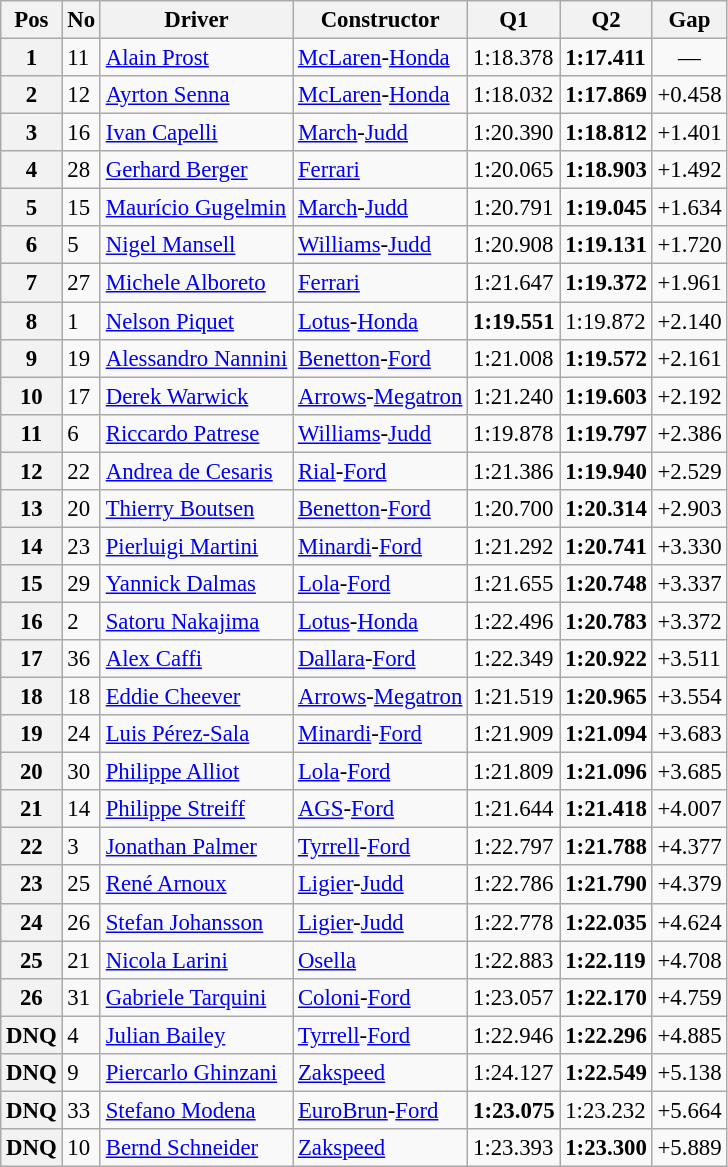<table class="wikitable sortable" style="font-size: 95%;">
<tr>
<th>Pos</th>
<th>No</th>
<th>Driver</th>
<th>Constructor</th>
<th>Q1</th>
<th>Q2</th>
<th>Gap</th>
</tr>
<tr>
<th>1</th>
<td>11</td>
<td> <a href='#'>Alain Prost</a></td>
<td><a href='#'>McLaren</a>-<a href='#'>Honda</a></td>
<td>1:18.378</td>
<td><strong>1:17.411</strong></td>
<td align="center">—</td>
</tr>
<tr>
<th>2</th>
<td>12</td>
<td> <a href='#'>Ayrton Senna</a></td>
<td><a href='#'>McLaren</a>-<a href='#'>Honda</a></td>
<td>1:18.032</td>
<td><strong>1:17.869</strong></td>
<td>+0.458</td>
</tr>
<tr>
<th>3</th>
<td>16</td>
<td> <a href='#'>Ivan Capelli</a></td>
<td><a href='#'>March</a>-<a href='#'>Judd</a></td>
<td>1:20.390</td>
<td><strong>1:18.812</strong></td>
<td>+1.401</td>
</tr>
<tr>
<th>4</th>
<td>28</td>
<td> <a href='#'>Gerhard Berger</a></td>
<td><a href='#'>Ferrari</a></td>
<td>1:20.065</td>
<td><strong>1:18.903</strong></td>
<td>+1.492</td>
</tr>
<tr>
<th>5</th>
<td>15</td>
<td> <a href='#'>Maurício Gugelmin</a></td>
<td><a href='#'>March</a>-<a href='#'>Judd</a></td>
<td>1:20.791</td>
<td><strong>1:19.045</strong></td>
<td>+1.634</td>
</tr>
<tr>
<th>6</th>
<td>5</td>
<td> <a href='#'>Nigel Mansell</a></td>
<td><a href='#'>Williams</a>-<a href='#'>Judd</a></td>
<td>1:20.908</td>
<td><strong>1:19.131</strong></td>
<td>+1.720</td>
</tr>
<tr>
<th>7</th>
<td>27</td>
<td> <a href='#'>Michele Alboreto</a></td>
<td><a href='#'>Ferrari</a></td>
<td>1:21.647</td>
<td><strong>1:19.372</strong></td>
<td>+1.961</td>
</tr>
<tr>
<th>8</th>
<td>1</td>
<td> <a href='#'>Nelson Piquet</a></td>
<td><a href='#'>Lotus</a>-<a href='#'>Honda</a></td>
<td><strong>1:19.551</strong></td>
<td>1:19.872</td>
<td>+2.140</td>
</tr>
<tr>
<th>9</th>
<td>19</td>
<td> <a href='#'>Alessandro Nannini</a></td>
<td><a href='#'>Benetton</a>-<a href='#'>Ford</a></td>
<td>1:21.008</td>
<td><strong>1:19.572</strong></td>
<td>+2.161</td>
</tr>
<tr>
<th>10</th>
<td>17</td>
<td> <a href='#'>Derek Warwick</a></td>
<td><a href='#'>Arrows</a>-<a href='#'>Megatron</a></td>
<td>1:21.240</td>
<td><strong>1:19.603</strong></td>
<td>+2.192</td>
</tr>
<tr>
<th>11</th>
<td>6</td>
<td> <a href='#'>Riccardo Patrese</a></td>
<td><a href='#'>Williams</a>-<a href='#'>Judd</a></td>
<td>1:19.878</td>
<td><strong>1:19.797</strong></td>
<td>+2.386</td>
</tr>
<tr>
<th>12</th>
<td>22</td>
<td> <a href='#'>Andrea de Cesaris</a></td>
<td><a href='#'>Rial</a>-<a href='#'>Ford</a></td>
<td>1:21.386</td>
<td><strong>1:19.940</strong></td>
<td>+2.529</td>
</tr>
<tr>
<th>13</th>
<td>20</td>
<td> <a href='#'>Thierry Boutsen</a></td>
<td><a href='#'>Benetton</a>-<a href='#'>Ford</a></td>
<td>1:20.700</td>
<td><strong>1:20.314</strong></td>
<td>+2.903</td>
</tr>
<tr>
<th>14</th>
<td>23</td>
<td> <a href='#'>Pierluigi Martini</a></td>
<td><a href='#'>Minardi</a>-<a href='#'>Ford</a></td>
<td>1:21.292</td>
<td><strong>1:20.741</strong></td>
<td>+3.330</td>
</tr>
<tr>
<th>15</th>
<td>29</td>
<td> <a href='#'>Yannick Dalmas</a></td>
<td><a href='#'>Lola</a>-<a href='#'>Ford</a></td>
<td>1:21.655</td>
<td><strong>1:20.748</strong></td>
<td>+3.337</td>
</tr>
<tr>
<th>16</th>
<td>2</td>
<td> <a href='#'>Satoru Nakajima</a></td>
<td><a href='#'>Lotus</a>-<a href='#'>Honda</a></td>
<td>1:22.496</td>
<td><strong>1:20.783</strong></td>
<td>+3.372</td>
</tr>
<tr>
<th>17</th>
<td>36</td>
<td> <a href='#'>Alex Caffi</a></td>
<td><a href='#'>Dallara</a>-<a href='#'>Ford</a></td>
<td>1:22.349</td>
<td><strong>1:20.922</strong></td>
<td>+3.511</td>
</tr>
<tr>
<th>18</th>
<td>18</td>
<td> <a href='#'>Eddie Cheever</a></td>
<td><a href='#'>Arrows</a>-<a href='#'>Megatron</a></td>
<td>1:21.519</td>
<td><strong>1:20.965</strong></td>
<td>+3.554</td>
</tr>
<tr>
<th>19</th>
<td>24</td>
<td> <a href='#'>Luis Pérez-Sala</a></td>
<td><a href='#'>Minardi</a>-<a href='#'>Ford</a></td>
<td>1:21.909</td>
<td><strong>1:21.094</strong></td>
<td>+3.683</td>
</tr>
<tr>
<th>20</th>
<td>30</td>
<td> <a href='#'>Philippe Alliot</a></td>
<td><a href='#'>Lola</a>-<a href='#'>Ford</a></td>
<td>1:21.809</td>
<td><strong>1:21.096</strong></td>
<td>+3.685</td>
</tr>
<tr>
<th>21</th>
<td>14</td>
<td> <a href='#'>Philippe Streiff</a></td>
<td><a href='#'>AGS</a>-<a href='#'>Ford</a></td>
<td>1:21.644</td>
<td><strong>1:21.418</strong></td>
<td>+4.007</td>
</tr>
<tr>
<th>22</th>
<td>3</td>
<td> <a href='#'>Jonathan Palmer</a></td>
<td><a href='#'>Tyrrell</a>-<a href='#'>Ford</a></td>
<td>1:22.797</td>
<td><strong>1:21.788</strong></td>
<td>+4.377</td>
</tr>
<tr>
<th>23</th>
<td>25</td>
<td> <a href='#'>René Arnoux</a></td>
<td><a href='#'>Ligier</a>-<a href='#'>Judd</a></td>
<td>1:22.786</td>
<td><strong>1:21.790</strong></td>
<td>+4.379</td>
</tr>
<tr>
<th>24</th>
<td>26</td>
<td> <a href='#'>Stefan Johansson</a></td>
<td><a href='#'>Ligier</a>-<a href='#'>Judd</a></td>
<td>1:22.778</td>
<td><strong>1:22.035</strong></td>
<td>+4.624</td>
</tr>
<tr>
<th>25</th>
<td>21</td>
<td> <a href='#'>Nicola Larini</a></td>
<td><a href='#'>Osella</a></td>
<td>1:22.883</td>
<td><strong>1:22.119</strong></td>
<td>+4.708</td>
</tr>
<tr>
<th>26</th>
<td>31</td>
<td> <a href='#'>Gabriele Tarquini</a></td>
<td><a href='#'>Coloni</a>-<a href='#'>Ford</a></td>
<td>1:23.057</td>
<td><strong>1:22.170</strong></td>
<td>+4.759</td>
</tr>
<tr>
<th>DNQ</th>
<td>4</td>
<td> <a href='#'>Julian Bailey</a></td>
<td><a href='#'>Tyrrell</a>-<a href='#'>Ford</a></td>
<td>1:22.946</td>
<td><strong>1:22.296</strong></td>
<td>+4.885</td>
</tr>
<tr>
<th>DNQ</th>
<td>9</td>
<td> <a href='#'>Piercarlo Ghinzani</a></td>
<td><a href='#'>Zakspeed</a></td>
<td>1:24.127</td>
<td><strong>1:22.549</strong></td>
<td>+5.138</td>
</tr>
<tr>
<th>DNQ</th>
<td>33</td>
<td> <a href='#'>Stefano Modena</a></td>
<td><a href='#'>EuroBrun</a>-<a href='#'>Ford</a></td>
<td><strong>1:23.075</strong></td>
<td>1:23.232</td>
<td>+5.664</td>
</tr>
<tr>
<th>DNQ</th>
<td>10</td>
<td> <a href='#'>Bernd Schneider</a></td>
<td><a href='#'>Zakspeed</a></td>
<td>1:23.393</td>
<td><strong>1:23.300</strong></td>
<td>+5.889</td>
</tr>
</table>
